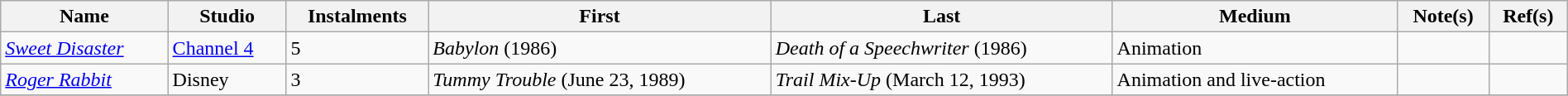<table class="wikitable" style="width:100%;" style="font-size: 100%;">
<tr style="text-align:center;">
<th>Name</th>
<th>Studio</th>
<th>Instalments</th>
<th>First</th>
<th>Last</th>
<th>Medium</th>
<th>Note(s)</th>
<th>Ref(s)</th>
</tr>
<tr>
<td><em><a href='#'>Sweet Disaster</a></em></td>
<td><a href='#'>Channel 4</a></td>
<td>5</td>
<td><em>Babylon</em> (1986)</td>
<td><em>Death of a Speechwriter</em> (1986)</td>
<td>Animation</td>
<td></td>
<td></td>
</tr>
<tr>
<td><em><a href='#'>Roger Rabbit</a></em></td>
<td>Disney</td>
<td>3</td>
<td><em>Tummy Trouble</em> (June 23, 1989)</td>
<td><em>Trail Mix-Up</em> (March 12, 1993)</td>
<td>Animation and live-action</td>
<td></td>
<td></td>
</tr>
<tr>
</tr>
</table>
